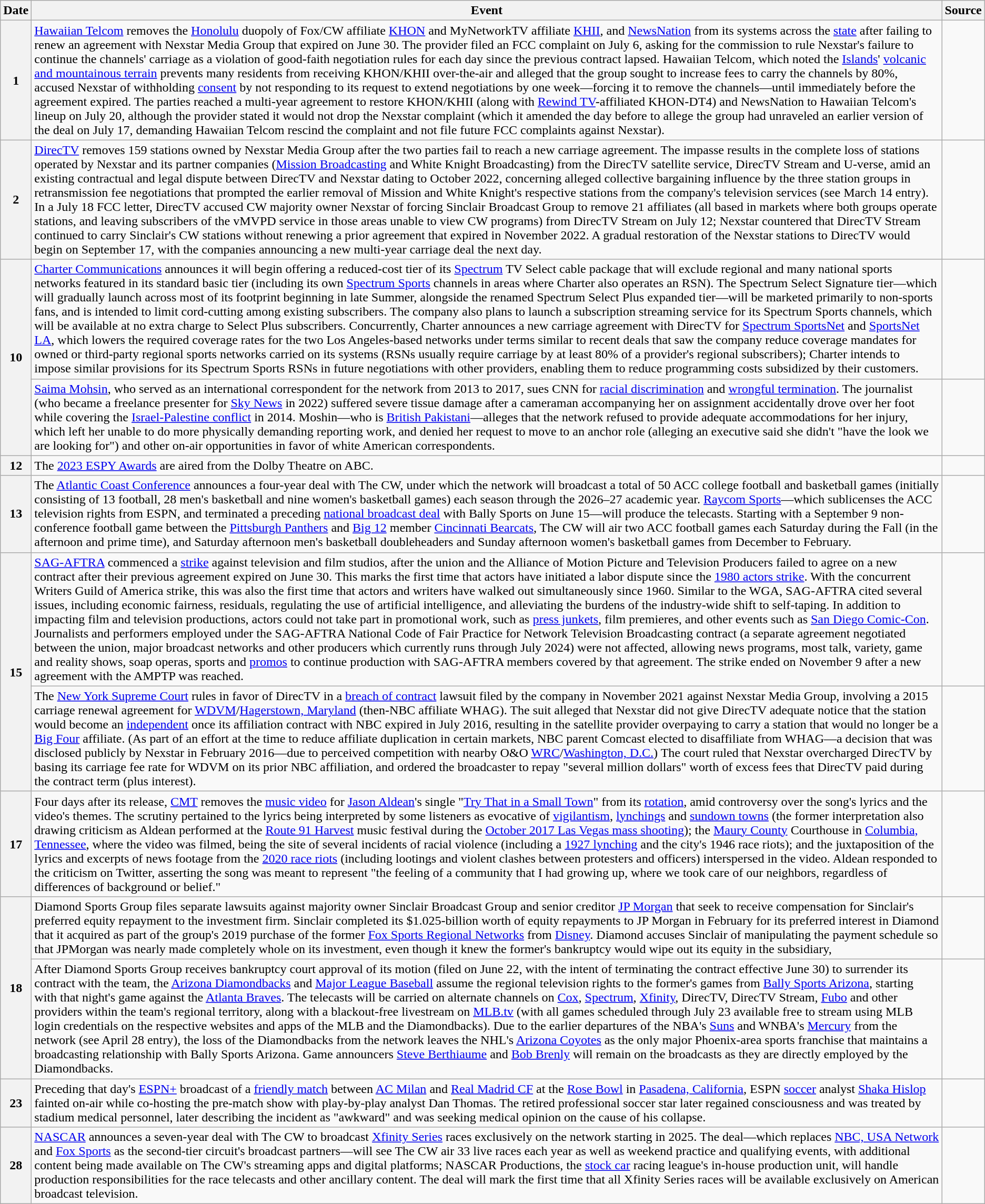<table class="wikitable">
<tr>
<th>Date</th>
<th>Event</th>
<th>Source</th>
</tr>
<tr>
<th>1</th>
<td><a href='#'>Hawaiian Telcom</a> removes the <a href='#'>Honolulu</a> duopoly of Fox/CW affiliate <a href='#'>KHON</a> and MyNetworkTV affiliate <a href='#'>KHII</a>, and <a href='#'>NewsNation</a> from its systems across the <a href='#'>state</a> after failing to renew an agreement with Nexstar Media Group that expired on June 30. The provider filed an FCC complaint on July 6, asking for the commission to rule Nexstar's failure to continue the channels' carriage as a violation of good-faith negotiation rules for each day since the previous contract lapsed. Hawaiian Telcom, which noted the <a href='#'>Islands</a>' <a href='#'>volcanic and mountainous terrain</a> prevents many residents from receiving KHON/KHII over-the-air and alleged that the group sought to increase fees to carry the channels by 80%, accused Nexstar of withholding <a href='#'>consent</a> by not responding to its request to extend negotiations by one week—forcing it to remove the channels—until immediately before the agreement expired. The parties reached a multi-year agreement to restore KHON/KHII (along with <a href='#'>Rewind TV</a>-affiliated KHON-DT4) and NewsNation to Hawaiian Telcom's lineup on July 20, although the provider stated it would not drop the Nexstar complaint (which it amended the day before to allege the group had unraveled an earlier version of the deal on July 17, demanding Hawaiian Telcom rescind the complaint and not file future FCC complaints against Nexstar).</td>
<td><br><br></td>
</tr>
<tr>
<th>2</th>
<td><a href='#'>DirecTV</a> removes 159 stations owned by Nexstar Media Group after the two parties fail to reach a new carriage agreement. The impasse results in the complete loss of stations operated by Nexstar and its partner companies (<a href='#'>Mission Broadcasting</a> and White Knight Broadcasting) from the DirecTV satellite service, DirecTV Stream and U-verse, amid an existing contractual and legal dispute between DirecTV and Nexstar dating to October 2022, concerning alleged collective bargaining influence by the three station groups in retransmission fee negotiations that prompted the earlier removal of Mission and White Knight's respective stations from the company's television services (see March 14 entry). In a July 18 FCC letter, DirecTV accused CW majority owner Nexstar of forcing Sinclair Broadcast Group to remove 21 affiliates (all based in markets where both groups operate stations, and leaving subscribers of the vMVPD service in those areas unable to view CW programs) from DirecTV Stream on July 12; Nexstar countered that DirecTV Stream continued to carry Sinclair's CW stations without renewing a prior agreement that expired in November 2022. A gradual restoration of the Nexstar stations to DirecTV would begin on September 17, with the companies announcing a new multi-year carriage deal the next day.</td>
<td><br></td>
</tr>
<tr>
<th rowspan="2">10</th>
<td><a href='#'>Charter Communications</a> announces it will begin offering a reduced-cost tier of its <a href='#'>Spectrum</a> TV Select cable package that will exclude regional and many national sports networks featured in its standard basic tier (including its own <a href='#'>Spectrum Sports</a> channels in areas where Charter also operates an RSN). The Spectrum Select Signature tier—which will gradually launch across most of its footprint beginning in late Summer, alongside the renamed Spectrum Select Plus expanded tier—will be marketed primarily to non-sports fans, and is intended to limit cord-cutting among existing subscribers. The company also plans to launch a subscription streaming service for its Spectrum Sports channels, which will be available at no extra charge to Select Plus subscribers. Concurrently, Charter announces a new carriage agreement with DirecTV for <a href='#'>Spectrum SportsNet</a> and <a href='#'>SportsNet LA</a>, which lowers the required coverage rates for the two Los Angeles-based networks under terms similar to recent deals that saw the company reduce coverage mandates for owned or third-party regional sports networks carried on its systems (RSNs usually require carriage by at least 80% of a provider's regional subscribers); Charter intends to impose similar provisions for its Spectrum Sports RSNs in future negotiations with other providers, enabling them to reduce programming costs subsidized by their customers.</td>
<td><br><br></td>
</tr>
<tr>
<td><a href='#'>Saima Mohsin</a>, who served as an international correspondent for the network from 2013 to 2017, sues CNN for <a href='#'>racial discrimination</a> and <a href='#'>wrongful termination</a>. The journalist (who became a freelance presenter for <a href='#'>Sky News</a> in 2022) suffered severe tissue damage after a cameraman accompanying her on assignment accidentally drove over her foot while covering the <a href='#'>Israel-Palestine conflict</a> in 2014. Moshin—who is <a href='#'>British Pakistani</a>—alleges that the network refused to provide adequate accommodations for her injury, which left her unable to do more physically demanding reporting work, and denied her request to move to an anchor role (alleging an executive said she didn't "have the look we are looking for") and other on-air opportunities in favor of white American correspondents.</td>
<td></td>
</tr>
<tr>
<th>12</th>
<td>The <a href='#'>2023 ESPY Awards</a> are aired from the Dolby Theatre on ABC.</td>
<td></td>
</tr>
<tr>
<th>13</th>
<td>The <a href='#'>Atlantic Coast Conference</a> announces a four-year deal with The CW, under which the network will broadcast a total of 50 ACC college football and basketball games (initially consisting of 13 football, 28 men's basketball and nine women's basketball games) each season through the 2026–27 academic year. <a href='#'>Raycom Sports</a>—which sublicenses the ACC television rights from ESPN, and terminated a preceding <a href='#'>national broadcast deal</a> with Bally Sports on June 15—will produce the telecasts. Starting with a September 9 non-conference football game between the <a href='#'>Pittsburgh Panthers</a> and <a href='#'>Big 12</a> member <a href='#'>Cincinnati Bearcats</a>, The CW will air two ACC football games each Saturday during the Fall (in the afternoon and prime time), and Saturday afternoon men's basketball doubleheaders and Sunday afternoon women's basketball games from December to February.</td>
<td><br><br></td>
</tr>
<tr>
<th rowspan="2">15</th>
<td><a href='#'>SAG-AFTRA</a> commenced a <a href='#'>strike</a> against television and film studios, after the union and the Alliance of Motion Picture and Television Producers failed to agree on a new contract after their previous agreement expired on June 30. This marks the first time that actors have initiated a labor dispute since the <a href='#'>1980 actors strike</a>. With the concurrent Writers Guild of America strike, this was also the first time that actors and writers have walked out simultaneously since 1960. Similar to the WGA, SAG-AFTRA cited several issues, including economic fairness, residuals, regulating the use of artificial intelligence, and alleviating the burdens of the industry-wide shift to self-taping. In addition to impacting film and television productions, actors could not take part in promotional work, such as <a href='#'>press junkets</a>, film premieres, and other events such as <a href='#'>San Diego Comic-Con</a>. Journalists and performers employed under the SAG-AFTRA National Code of Fair Practice for Network Television Broadcasting contract (a separate agreement negotiated between the union, major broadcast networks and other producers which currently runs through July 2024) were not affected, allowing news programs, most talk, variety, game and reality shows, soap operas, sports and <a href='#'>promos</a> to continue production with SAG-AFTRA members covered by that agreement. The strike ended on November 9 after a new agreement with the AMPTP was reached.</td>
<td><br><br></td>
</tr>
<tr>
<td>The <a href='#'>New York Supreme Court</a> rules in favor of DirecTV in a <a href='#'>breach of contract</a> lawsuit filed by the company in November 2021 against Nexstar Media Group, involving a 2015 carriage renewal agreement for <a href='#'>WDVM</a>/<a href='#'>Hagerstown, Maryland</a> (then-NBC affiliate WHAG). The suit alleged that Nexstar did not give DirecTV adequate notice that the station would become an <a href='#'>independent</a> once its affiliation contract with NBC expired in July 2016, resulting in the satellite provider  overpaying to carry a station that would no longer be a <a href='#'>Big Four</a> affiliate. (As part of an effort at the time to reduce affiliate duplication in certain markets, NBC parent Comcast elected to disaffiliate from WHAG—a decision that was disclosed publicly by Nexstar in February 2016—due to perceived competition with nearby O&O <a href='#'>WRC</a>/<a href='#'>Washington, D.C.</a>) The court ruled that Nexstar overcharged DirecTV by basing its carriage fee rate for WDVM on its prior NBC affiliation, and ordered the broadcaster to repay "several million dollars" worth of excess fees that DirecTV paid during the contract term (plus interest).</td>
<td><br><br></td>
</tr>
<tr>
<th>17</th>
<td>Four days after its release, <a href='#'>CMT</a> removes the <a href='#'>music video</a> for <a href='#'>Jason Aldean</a>'s single "<a href='#'>Try That in a Small Town</a>" from its <a href='#'>rotation</a>, amid controversy over the song's lyrics and the video's themes. The scrutiny pertained to the lyrics being interpreted by some listeners as evocative of <a href='#'>vigilantism</a>, <a href='#'>lynchings</a> and <a href='#'>sundown towns</a> (the former interpretation also drawing criticism as Aldean performed at the <a href='#'>Route 91 Harvest</a> music festival during the <a href='#'>October 2017 Las Vegas mass shooting</a>); the <a href='#'>Maury County</a> Courthouse in <a href='#'>Columbia, Tennessee</a>, where the video was filmed, being the site of several incidents of racial violence (including a <a href='#'>1927 lynching</a> and the city's 1946 race riots); and the juxtaposition of the lyrics and excerpts of news footage from the <a href='#'>2020 race riots</a> (including lootings and violent clashes between protesters and officers) interspersed in the video. Aldean responded to the criticism on Twitter, asserting the song was meant to represent "the feeling of a community that I had growing up, where we took care of our neighbors, regardless of differences of background or belief."</td>
<td><br><br><br></td>
</tr>
<tr>
<th rowspan="2">18</th>
<td>Diamond Sports Group files separate lawsuits against majority owner Sinclair Broadcast Group and senior creditor <a href='#'>JP Morgan</a> that seek to receive compensation for Sinclair's preferred equity repayment to the investment firm. Sinclair completed its $1.025-billion worth of equity repayments to JP Morgan in February for its preferred interest in Diamond that it acquired as part of the group's 2019 purchase of the former <a href='#'>Fox Sports Regional Networks</a> from <a href='#'>Disney</a>. Diamond accuses Sinclair of manipulating the payment schedule so that JPMorgan was nearly made completely whole on its investment, even though it knew the former's bankruptcy would wipe out its equity in the subsidiary,</td>
<td></td>
</tr>
<tr>
<td>After Diamond Sports Group receives bankruptcy court approval of its motion (filed on June 22, with the intent of terminating the contract effective June 30) to surrender its contract with the team, the <a href='#'>Arizona Diamondbacks</a> and <a href='#'>Major League Baseball</a> assume the regional television rights to the former's games from <a href='#'>Bally Sports Arizona</a>, starting with that night's game against the <a href='#'>Atlanta Braves</a>. The telecasts will be carried on alternate channels on <a href='#'>Cox</a>, <a href='#'>Spectrum</a>, <a href='#'>Xfinity</a>, DirecTV, DirecTV Stream, <a href='#'>Fubo</a> and other providers within the team's regional territory, along with a blackout-free livestream on <a href='#'>MLB.tv</a> (with all games scheduled through July 23 available free to stream using MLB login credentials on the respective websites and apps of the MLB and the Diamondbacks). Due to the earlier departures of the NBA's <a href='#'>Suns</a> and WNBA's <a href='#'>Mercury</a> from the network (see April 28 entry), the loss of the Diamondbacks from the network leaves the NHL's <a href='#'>Arizona Coyotes</a> as the only major Phoenix-area sports franchise that maintains a broadcasting relationship with Bally Sports Arizona. Game announcers <a href='#'>Steve Berthiaume</a> and <a href='#'>Bob Brenly</a> will remain on the broadcasts as they are directly employed by the Diamondbacks.</td>
<td><br><br></td>
</tr>
<tr>
<th>23</th>
<td>Preceding that day's <a href='#'>ESPN+</a> broadcast of a <a href='#'>friendly match</a> between <a href='#'>AC Milan</a> and <a href='#'>Real Madrid CF</a> at the <a href='#'>Rose Bowl</a> in <a href='#'>Pasadena, California</a>, ESPN <a href='#'>soccer</a> analyst <a href='#'>Shaka Hislop</a> fainted on-air while co-hosting the pre-match show with play-by-play analyst Dan Thomas. The retired professional soccer star later regained consciousness and was treated by stadium medical personnel, later describing the incident as "awkward" and was seeking medical opinion on the cause of his collapse.</td>
<td><br></td>
</tr>
<tr>
<th>28</th>
<td><a href='#'>NASCAR</a> announces a seven-year deal with The CW to broadcast <a href='#'>Xfinity Series</a> races exclusively on the network starting in 2025. The deal—which replaces <a href='#'>NBC, USA Network</a> and <a href='#'>Fox Sports</a> as the second-tier circuit's broadcast partners—will see The CW air 33 live races each year as well as weekend practice and qualifying events, with additional content being made available on The CW's streaming apps and digital platforms; NASCAR Productions, the <a href='#'>stock car</a> racing league's in-house production unit, will handle production responsibilities for the race telecasts and other ancillary content. The deal will mark the first time that all Xfinity Series races will be available exclusively on American broadcast television.</td>
<td><br><br></td>
</tr>
</table>
